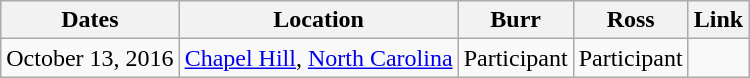<table class="wikitable" style="text-align:center">
<tr>
<th>Dates</th>
<th>Location</th>
<th>Burr</th>
<th>Ross</th>
<th>Link</th>
</tr>
<tr>
<td>October 13, 2016</td>
<td><a href='#'>Chapel Hill</a>, <a href='#'>North Carolina</a></td>
<td>Participant</td>
<td>Participant</td>
<td align=left></td>
</tr>
</table>
